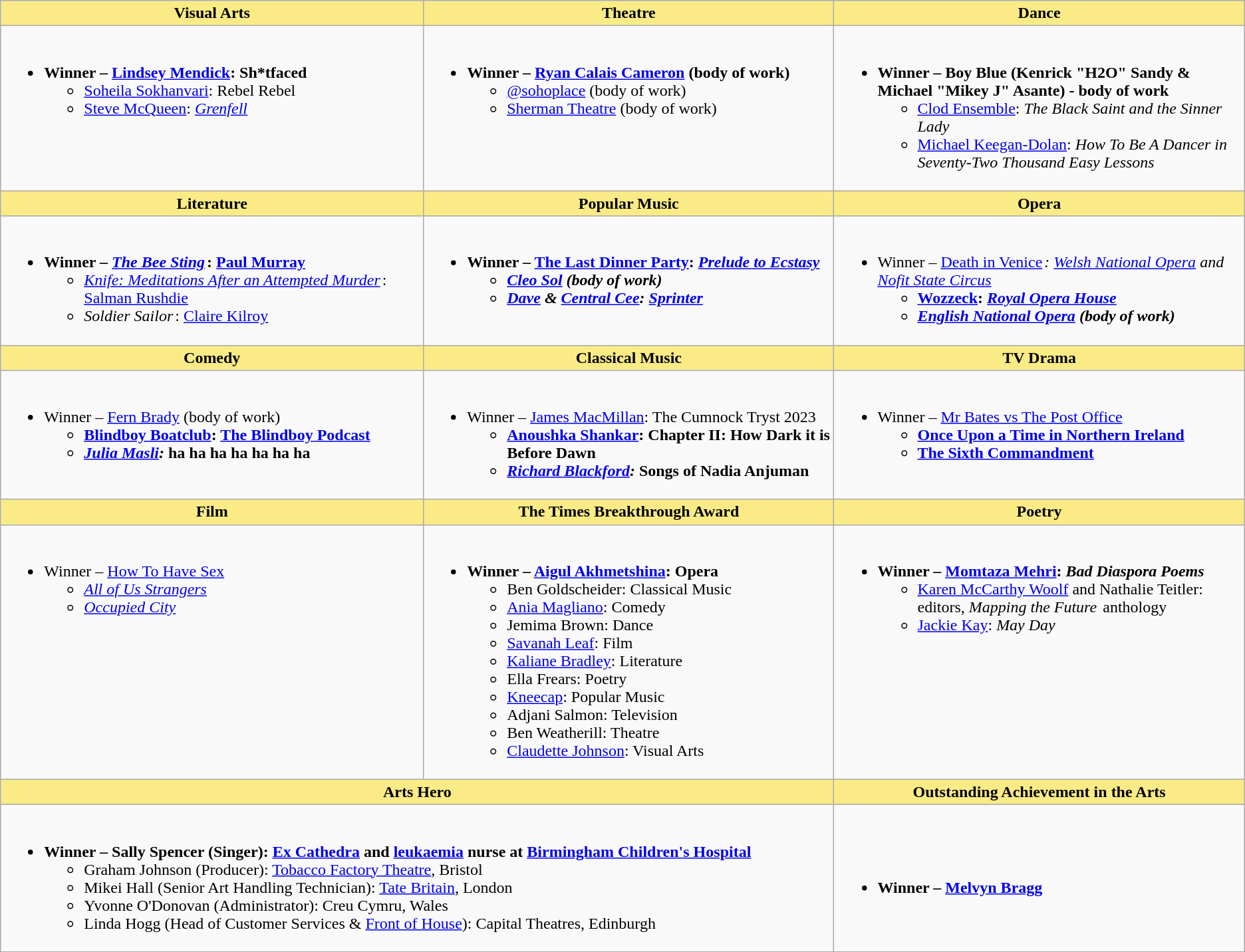<table class="wikitable" style="font-size:100%">
<tr>
<th style="background:#FAEB86;" width="34%">Visual Arts</th>
<th style="background:#FAEB86;" width="33%">Theatre</th>
<th style="background:#FAEB86;" width="33%">Dance</th>
</tr>
<tr>
<td valign="top"><br><ul><li><strong>Winner – <a href='#'>Lindsey Mendick</a>: Sh*tfaced    </strong><ul><li><a href='#'>Soheila Sokhanvari</a>: Rebel Rebel  </li><li><a href='#'>Steve McQueen</a>: <em><a href='#'>Grenfell</a></em> </li></ul></li></ul></td>
<td valign="top"><br><ul><li><strong>Winner – <a href='#'>Ryan Calais Cameron</a> (body of work)</strong><ul><li><a href='#'>@sohoplace</a> (body of work)</li><li><a href='#'>Sherman Theatre</a> (body of work)</li></ul></li></ul></td>
<td valign="top"><br><ul><li><strong>Winner – Boy Blue (Kenrick "H2O" Sandy  & Michael "Mikey J" Asante) - body of work</strong><ul><li><a href='#'>Clod Ensemble</a>: <em>The Black Saint and the Sinner Lady</em>  </li><li><a href='#'>Michael Keegan-Dolan</a>: <em>How To Be A Dancer in Seventy-Two Thousand Easy Lessons</em> </li></ul></li></ul></td>
</tr>
<tr>
<th style="background:#FAEB86;" width="34%">Literature</th>
<th style="background:#FAEB86;" width="33%">Popular Music</th>
<th style="background:#FAEB86;" width="33%">Opera</th>
</tr>
<tr>
<td valign="top"><br><ul><li><strong>Winner – <em><a href='#'>The Bee Sting</a></em> : <a href='#'>Paul Murray</a></strong><ul><li><em><a href='#'>Knife: Meditations After an Attempted Murder</a></em> : <a href='#'>Salman Rushdie</a></li><li><em>Soldier Sailor</em> : <a href='#'>Claire Kilroy</a></li></ul></li></ul></td>
<td valign="top"><br><ul><li><strong>Winner – <a href='#'>The Last Dinner Party</a>: <em><a href='#'>Prelude to Ecstasy</a><strong><em><ul><li><a href='#'>Cleo Sol</a> (body of work)</li><li><a href='#'>Dave</a> & <a href='#'>Central Cee</a>: </em><a href='#'>Sprinter</a><em></li></ul></li></ul></td>
<td valign="top"><br><ul><li></strong>Winner – </em><a href='#'>Death in Venice</a><em> : <a href='#'>Welsh National Opera</a> and <a href='#'>Nofit State Circus</a><strong><ul><li></em><a href='#'>Wozzeck</a>:<em> <a href='#'>Royal Opera House</a></li><li><a href='#'>English National Opera</a> (body of work)</li></ul></li></ul></td>
</tr>
<tr>
<th style="background:#FAEB86;" width="34%">Comedy</th>
<th style="background:#FAEB86;" width="33%">Classical Music</th>
<th style="background:#FAEB86;" width="33%">TV Drama</th>
</tr>
<tr>
<td valign="top"><br><ul><li></strong>Winner – <a href='#'>Fern Brady</a> (body of work)<strong><ul><li><a href='#'>Blindboy Boatclub</a>: <a href='#'></em>The Blindboy<em> </em>Podcast<em></a> </li><li><a href='#'>Julia Masli</a>: </em>ha ha ha ha ha ha ha<em></li></ul></li></ul></td>
<td valign="top"><br><ul><li></strong>Winner – <a href='#'>James MacMillan</a>: The Cumnock Tryst 2023 <strong><ul><li><a href='#'>Anoushka Shankar</a>: </em>Chapter II: How Dark it is Before Dawn<em></li><li><a href='#'>Richard Blackford</a>: </em>Songs of Nadia Anjuman<em> </li></ul></li></ul></td>
<td valign="top"><br><ul><li></strong>Winner – </em><a href='#'>Mr Bates vs The Post Office</a><em> <strong><ul><li></em><a href='#'>Once Upon a Time in Northern Ireland</a> <em></li><li></em><a href='#'>The Sixth Commandment</a><em></li></ul></li></ul></td>
</tr>
<tr>
<th style="background:#FAEB86;" width="34%">Film</th>
<th style="background:#FAEB86;" width="33%">The Times Breakthrough Award</th>
<th style="background:#FAEB86;" width="33%">Poetry</th>
</tr>
<tr>
<td valign="top"><br><ul><li></strong>Winner – </em><a href='#'>How To Have Sex</a></em></strong><ul><li><em><a href='#'>All of Us Strangers</a></em></li><li><em><a href='#'>Occupied City</a></em></li></ul></li></ul></td>
<td valign="top"><br><ul><li><strong>Winner – <a href='#'>Aigul Akhmetshina</a>: Opera</strong><ul><li>Ben Goldscheider: Classical Music</li><li><a href='#'>Ania Magliano</a>: Comedy</li><li>Jemima Brown: Dance</li><li><a href='#'>Savanah Leaf</a>: Film</li><li><a href='#'>Kaliane Bradley</a>: Literature</li><li>Ella Frears: Poetry</li><li><a href='#'>Kneecap</a>: Popular Music</li><li>Adjani Salmon: Television</li><li>Ben Weatherill: Theatre</li><li><a href='#'>Claudette Johnson</a>: Visual Arts</li></ul></li></ul></td>
<td valign="top"><br><ul><li><strong>Winner – <a href='#'>Momtaza Mehri</a>: <em>Bad Diaspora Poems</em> </strong><ul><li><a href='#'>Karen McCarthy Woolf</a> and Nathalie Teitler: editors, <em>Mapping the Future</em>  anthology</li><li><a href='#'>Jackie Kay</a>: <em>May Day</em></li></ul></li></ul></td>
</tr>
<tr>
<th style="background:#FAEB86;" colspan="2">Arts Hero</th>
<th style="background:#FAEB86;">Outstanding Achievement in the Arts</th>
</tr>
<tr>
<td colspan="2"><br><ul><li><strong>Winner – Sally Spencer (Singer): <a href='#'>Ex Cathedra</a> and <a href='#'>leukaemia</a> nurse at <a href='#'>Birmingham Children's Hospital</a></strong><ul><li>Graham Johnson (Producer): <a href='#'>Tobacco Factory Theatre</a>, Bristol</li><li>Mikei Hall (Senior Art Handling Technician): <a href='#'>Tate Britain</a>, London</li><li>Yvonne O'Donovan (Administrator): Creu Cymru, Wales</li><li>Linda Hogg (Head of Customer Services & <a href='#'>Front of House</a>): Capital Theatres, Edinburgh</li></ul></li></ul></td>
<td><br><ul><li><strong>Winner – <a href='#'>Melvyn Bragg</a></strong></li></ul></td>
</tr>
</table>
